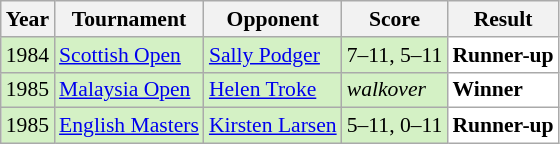<table class="sortable wikitable" style="font-size: 90%;">
<tr>
<th>Year</th>
<th>Tournament</th>
<th>Opponent</th>
<th>Score</th>
<th>Result</th>
</tr>
<tr style="background:#D4F1C5">
<td align="center">1984</td>
<td align="left"><a href='#'>Scottish Open</a></td>
<td align="left"> <a href='#'>Sally Podger</a></td>
<td align="left">7–11, 5–11</td>
<td style="text-align:left; background:white"> <strong>Runner-up</strong></td>
</tr>
<tr style="background:#D4F1C5">
<td align="center">1985</td>
<td align="left"><a href='#'>Malaysia Open</a></td>
<td align="left"> <a href='#'>Helen Troke</a></td>
<td align="left"><em>walkover</em></td>
<td style="text-align:left; background:white"> <strong>Winner</strong></td>
</tr>
<tr style="background:#D4F1C5">
<td align="center">1985</td>
<td align="left"><a href='#'>English Masters</a></td>
<td align="left"> <a href='#'>Kirsten Larsen</a></td>
<td align="left">5–11, 0–11</td>
<td style="text-align:left; background:white"> <strong>Runner-up</strong></td>
</tr>
</table>
